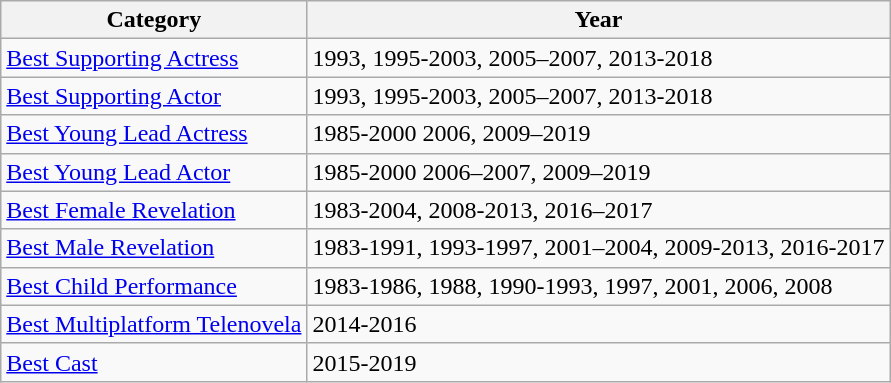<table class="wikitable">
<tr>
<th>Category</th>
<th>Year</th>
</tr>
<tr>
<td><a href='#'>Best Supporting Actress</a></td>
<td>1993, 1995-2003, 2005–2007, 2013-2018</td>
</tr>
<tr>
<td><a href='#'>Best Supporting Actor</a></td>
<td>1993, 1995-2003, 2005–2007, 2013-2018</td>
</tr>
<tr>
<td><a href='#'>Best Young Lead Actress</a></td>
<td>1985-2000 2006, 2009–2019</td>
</tr>
<tr>
<td><a href='#'>Best Young Lead Actor</a></td>
<td>1985-2000 2006–2007, 2009–2019</td>
</tr>
<tr>
<td><a href='#'>Best Female Revelation</a></td>
<td>1983-2004, 2008-2013, 2016–2017</td>
</tr>
<tr>
<td><a href='#'>Best Male Revelation</a></td>
<td>1983-1991, 1993-1997, 2001–2004, 2009-2013, 2016-2017</td>
</tr>
<tr>
<td><a href='#'>Best Child Performance</a></td>
<td>1983-1986, 1988, 1990-1993, 1997, 2001, 2006, 2008</td>
</tr>
<tr>
<td><a href='#'>Best Multiplatform Telenovela</a></td>
<td>2014-2016</td>
</tr>
<tr>
<td><a href='#'>Best Cast</a></td>
<td>2015-2019</td>
</tr>
</table>
